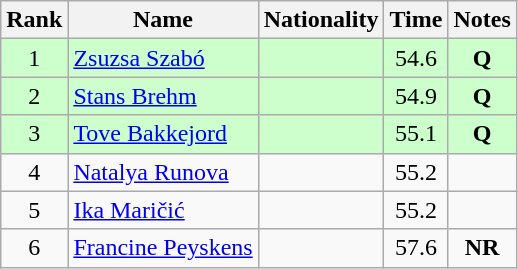<table class="wikitable sortable" style="text-align:center">
<tr>
<th>Rank</th>
<th>Name</th>
<th>Nationality</th>
<th>Time</th>
<th>Notes</th>
</tr>
<tr bgcolor=ccffcc>
<td>1</td>
<td align=left><a href='#'>Zsuzsa Szabó</a></td>
<td align=left></td>
<td>54.6</td>
<td><strong>Q</strong></td>
</tr>
<tr bgcolor=ccffcc>
<td>2</td>
<td align=left><a href='#'>Stans Brehm</a></td>
<td align=left></td>
<td>54.9</td>
<td><strong>Q</strong></td>
</tr>
<tr bgcolor=ccffcc>
<td>3</td>
<td align=left><a href='#'>Tove Bakkejord</a></td>
<td align=left></td>
<td>55.1</td>
<td><strong>Q</strong></td>
</tr>
<tr>
<td>4</td>
<td align=left><a href='#'>Natalya Runova</a></td>
<td align=left></td>
<td>55.2</td>
<td></td>
</tr>
<tr>
<td>5</td>
<td align=left><a href='#'>Ika Maričić</a></td>
<td align=left></td>
<td>55.2</td>
<td></td>
</tr>
<tr>
<td>6</td>
<td align=left><a href='#'>Francine Peyskens</a></td>
<td align=left></td>
<td>57.6</td>
<td><strong>NR</strong></td>
</tr>
</table>
